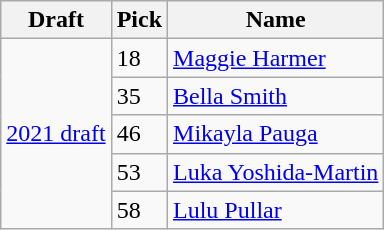<table class="wikitable plainrowheaders">
<tr>
<th scope="col"><strong>Draft</strong></th>
<th scope="col"><strong>Pick</strong></th>
<th scope="col"><strong>Name</strong></th>
</tr>
<tr>
<th rowspan= "5" style="font-weight: normal; background: #F9F9F9; text-align: left;"><a href='#'>2021 draft</a></th>
<td>18</td>
<td><a href='#'>Maggie Harmer</a></td>
</tr>
<tr>
<td>35</td>
<td><a href='#'>Bella Smith</a></td>
</tr>
<tr>
<td>46</td>
<td><a href='#'>Mikayla Pauga</a></td>
</tr>
<tr>
<td>53</td>
<td><a href='#'>Luka Yoshida-Martin</a></td>
</tr>
<tr>
<td>58</td>
<td><a href='#'>Lulu Pullar</a></td>
</tr>
</table>
